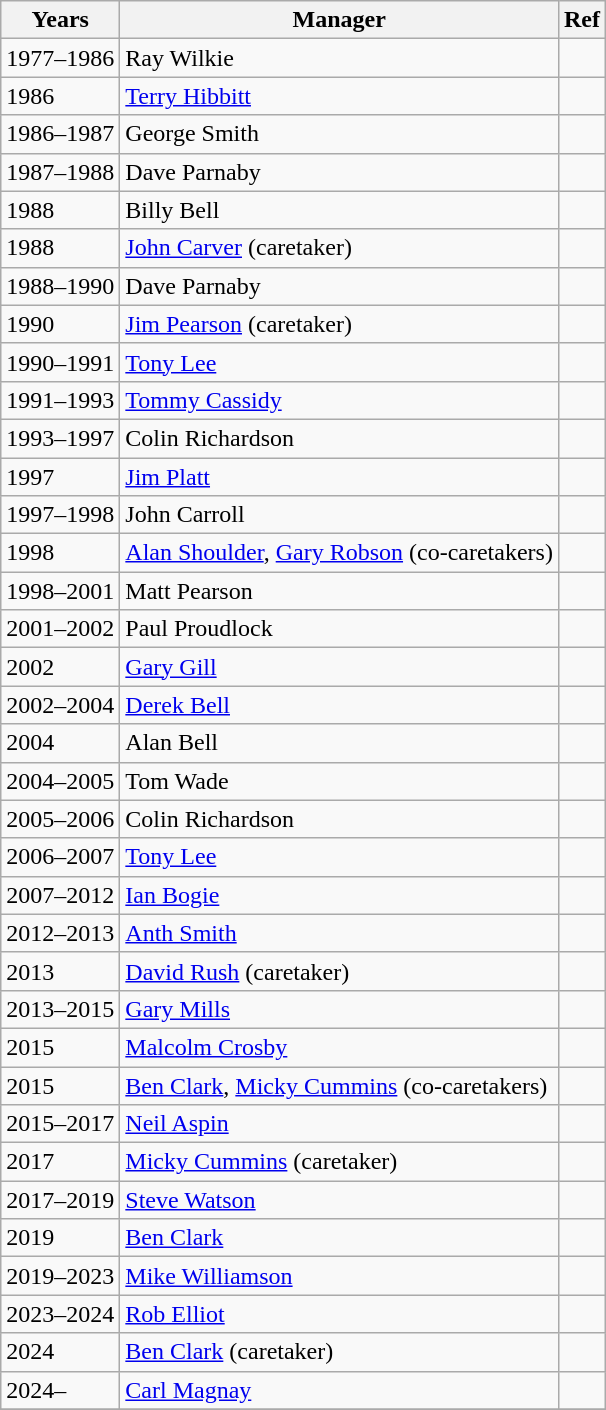<table class="wikitable">
<tr>
<th>Years</th>
<th>Manager</th>
<th>Ref</th>
</tr>
<tr>
<td>1977–1986</td>
<td>Ray Wilkie</td>
<td></td>
</tr>
<tr>
<td>1986</td>
<td><a href='#'>Terry Hibbitt</a></td>
<td></td>
</tr>
<tr>
<td>1986–1987</td>
<td>George Smith</td>
<td></td>
</tr>
<tr>
<td>1987–1988</td>
<td>Dave Parnaby</td>
<td></td>
</tr>
<tr>
<td>1988</td>
<td>Billy Bell</td>
<td></td>
</tr>
<tr>
<td>1988</td>
<td><a href='#'>John Carver</a> (caretaker)</td>
<td></td>
</tr>
<tr>
<td>1988–1990</td>
<td>Dave Parnaby</td>
<td></td>
</tr>
<tr>
<td>1990</td>
<td><a href='#'>Jim Pearson</a> (caretaker)</td>
<td></td>
</tr>
<tr>
<td>1990–1991</td>
<td><a href='#'>Tony Lee</a></td>
<td></td>
</tr>
<tr>
<td>1991–1993</td>
<td><a href='#'>Tommy Cassidy</a></td>
<td></td>
</tr>
<tr>
<td>1993–1997</td>
<td>Colin Richardson</td>
<td></td>
</tr>
<tr>
<td>1997</td>
<td><a href='#'>Jim Platt</a></td>
<td></td>
</tr>
<tr>
<td>1997–1998</td>
<td>John Carroll</td>
<td></td>
</tr>
<tr>
<td>1998</td>
<td><a href='#'>Alan Shoulder</a>, <a href='#'>Gary Robson</a> (co-caretakers)</td>
<td></td>
</tr>
<tr>
<td>1998–2001</td>
<td>Matt Pearson</td>
<td></td>
</tr>
<tr>
<td>2001–2002</td>
<td>Paul Proudlock</td>
<td></td>
</tr>
<tr>
<td>2002</td>
<td><a href='#'>Gary Gill</a></td>
<td></td>
</tr>
<tr>
<td>2002–2004</td>
<td><a href='#'>Derek Bell</a></td>
<td></td>
</tr>
<tr>
<td>2004</td>
<td>Alan Bell</td>
<td></td>
</tr>
<tr>
<td>2004–2005</td>
<td>Tom Wade</td>
<td></td>
</tr>
<tr>
<td>2005–2006</td>
<td>Colin Richardson</td>
<td></td>
</tr>
<tr>
<td>2006–2007</td>
<td><a href='#'>Tony Lee</a></td>
<td></td>
</tr>
<tr>
<td>2007–2012</td>
<td><a href='#'>Ian Bogie</a></td>
<td></td>
</tr>
<tr>
<td>2012–2013</td>
<td><a href='#'>Anth Smith</a></td>
<td></td>
</tr>
<tr>
<td>2013</td>
<td><a href='#'>David Rush</a> (caretaker)</td>
<td></td>
</tr>
<tr>
<td>2013–2015</td>
<td><a href='#'>Gary Mills</a></td>
<td></td>
</tr>
<tr>
<td>2015</td>
<td><a href='#'>Malcolm Crosby</a></td>
<td></td>
</tr>
<tr>
<td>2015</td>
<td><a href='#'>Ben Clark</a>, <a href='#'>Micky Cummins</a> (co-caretakers)</td>
<td></td>
</tr>
<tr>
<td>2015–2017</td>
<td><a href='#'>Neil Aspin</a></td>
<td></td>
</tr>
<tr>
<td>2017</td>
<td><a href='#'>Micky Cummins</a> (caretaker)</td>
<td></td>
</tr>
<tr>
<td>2017–2019</td>
<td><a href='#'>Steve Watson</a></td>
<td></td>
</tr>
<tr>
<td>2019</td>
<td><a href='#'>Ben Clark</a></td>
<td></td>
</tr>
<tr>
<td>2019–2023</td>
<td><a href='#'>Mike Williamson</a></td>
<td></td>
</tr>
<tr>
<td>2023–2024</td>
<td><a href='#'>Rob Elliot</a></td>
<td></td>
</tr>
<tr>
<td>2024</td>
<td><a href='#'>Ben Clark</a> (caretaker)</td>
<td></td>
</tr>
<tr>
<td>2024–</td>
<td><a href='#'>Carl Magnay</a></td>
<td></td>
</tr>
<tr>
</tr>
</table>
